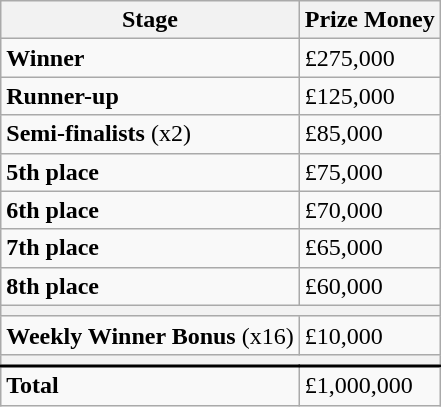<table class="wikitable">
<tr>
<th>Stage</th>
<th>Prize Money</th>
</tr>
<tr>
<td><strong>Winner</strong></td>
<td>£275,000</td>
</tr>
<tr>
<td><strong>Runner-up</strong></td>
<td>£125,000</td>
</tr>
<tr>
<td><strong>Semi-finalists</strong> (x2)</td>
<td>£85,000</td>
</tr>
<tr>
<td><strong>5th place</strong></td>
<td>£75,000</td>
</tr>
<tr>
<td><strong>6th place</strong></td>
<td>£70,000</td>
</tr>
<tr>
<td><strong>7th place</strong></td>
<td>£65,000</td>
</tr>
<tr>
<td><strong>8th place</strong></td>
<td>£60,000</td>
</tr>
<tr>
<th colspan=3></th>
</tr>
<tr>
<td><strong>Weekly Winner Bonus</strong> (x16)</td>
<td>£10,000</td>
</tr>
<tr>
<th colspan=3></th>
</tr>
<tr style="border-top:2px solid black;">
<td><strong>Total</strong></td>
<td>£1,000,000</td>
</tr>
</table>
